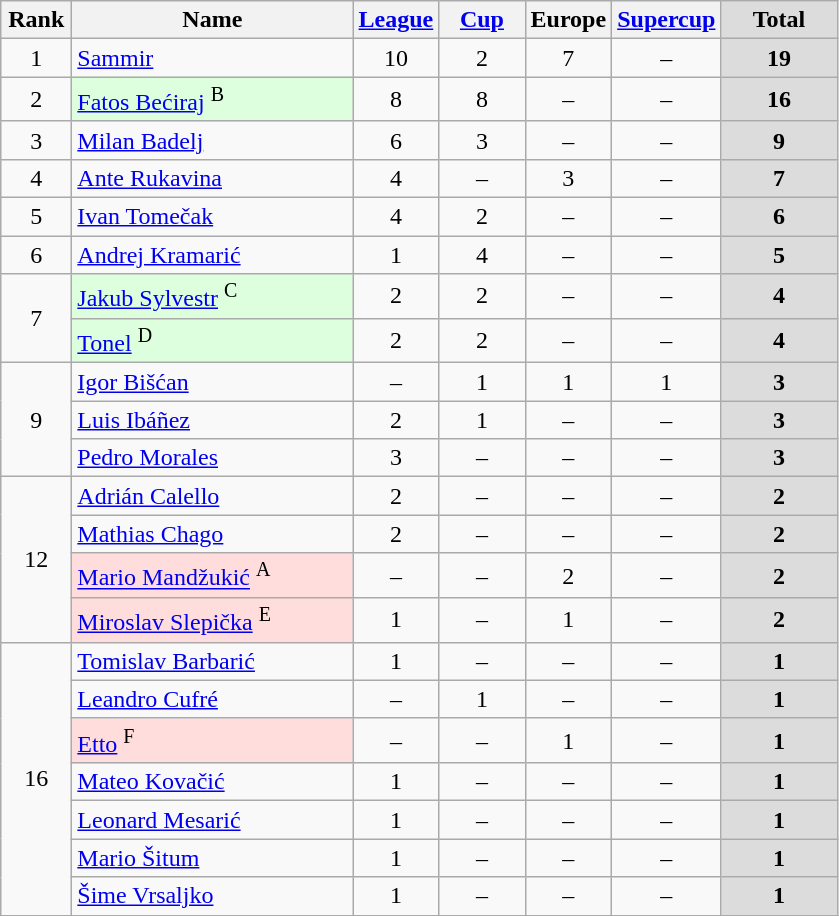<table class="wikitable" style="text-align: center;">
<tr>
<th width=40>Rank</th>
<th width=180>Name</th>
<th width=50><a href='#'>League</a></th>
<th width=50><a href='#'>Cup</a></th>
<th width=50>Europe</th>
<th width=50><a href='#'>Supercup</a></th>
<th width=70 style="background: #DCDCDC">Total</th>
</tr>
<tr>
<td rowspan=1>1</td>
<td style="text-align:left;"> <a href='#'>Sammir</a></td>
<td>10</td>
<td>2</td>
<td>7</td>
<td>–</td>
<th style="background: #DCDCDC">19</th>
</tr>
<tr>
<td rowspan=1>2</td>
<td style="text-align:left;" bgcolor="#ddffdd"> <a href='#'>Fatos Bećiraj</a> <sup>B</sup></td>
<td>8</td>
<td>8</td>
<td>–</td>
<td>–</td>
<th style="background: #DCDCDC">16</th>
</tr>
<tr>
<td rowspan=1>3</td>
<td style="text-align:left;"> <a href='#'>Milan Badelj</a></td>
<td>6</td>
<td>3</td>
<td>–</td>
<td>–</td>
<th style="background: #DCDCDC">9</th>
</tr>
<tr>
<td rowspan=1>4</td>
<td style="text-align:left;"> <a href='#'>Ante Rukavina</a></td>
<td>4</td>
<td>–</td>
<td>3</td>
<td>–</td>
<th style="background: #DCDCDC">7</th>
</tr>
<tr>
<td rowspan=1>5</td>
<td style="text-align:left;"> <a href='#'>Ivan Tomečak</a></td>
<td>4</td>
<td>2</td>
<td>–</td>
<td>–</td>
<th style="background: #DCDCDC">6</th>
</tr>
<tr>
<td rowspan=1>6</td>
<td style="text-align:left;"> <a href='#'>Andrej Kramarić</a></td>
<td>1</td>
<td>4</td>
<td>–</td>
<td>–</td>
<th style="background: #DCDCDC">5</th>
</tr>
<tr>
<td rowspan=2>7</td>
<td style="text-align:left;" bgcolor="#ddffdd"> <a href='#'>Jakub Sylvestr</a> <sup>C</sup></td>
<td>2</td>
<td>2</td>
<td>–</td>
<td>–</td>
<th style="background: #DCDCDC">4</th>
</tr>
<tr>
<td style="text-align:left;" bgcolor="#ddffdd"> <a href='#'>Tonel</a> <sup>D</sup></td>
<td>2</td>
<td>2</td>
<td>–</td>
<td>–</td>
<th style="background: #DCDCDC">4</th>
</tr>
<tr>
<td rowspan=3>9</td>
<td style="text-align:left;"> <a href='#'>Igor Bišćan</a></td>
<td>–</td>
<td>1</td>
<td>1</td>
<td>1</td>
<th style="background: #DCDCDC">3</th>
</tr>
<tr>
<td style="text-align:left;"> <a href='#'>Luis Ibáñez</a></td>
<td>2</td>
<td>1</td>
<td>–</td>
<td>–</td>
<th style="background: #DCDCDC">3</th>
</tr>
<tr>
<td style="text-align:left;"> <a href='#'>Pedro Morales</a></td>
<td>3</td>
<td>–</td>
<td>–</td>
<td>–</td>
<th style="background: #DCDCDC">3</th>
</tr>
<tr>
<td rowspan=4>12</td>
<td style="text-align:left;"> <a href='#'>Adrián Calello</a></td>
<td>2</td>
<td>–</td>
<td>–</td>
<td>–</td>
<th style="background: #DCDCDC">2</th>
</tr>
<tr>
<td style="text-align:left;"> <a href='#'>Mathias Chago</a></td>
<td>2</td>
<td>–</td>
<td>–</td>
<td>–</td>
<th style="background: #DCDCDC">2</th>
</tr>
<tr>
<td style="text-align:left;" bgcolor="#ffdddd"> <a href='#'>Mario Mandžukić</a> <sup>A</sup></td>
<td>–</td>
<td>–</td>
<td>2</td>
<td>–</td>
<th style="background: #DCDCDC">2</th>
</tr>
<tr>
<td style="text-align:left;" bgcolor="#ffdddd"> <a href='#'>Miroslav Slepička</a> <sup>E</sup></td>
<td>1</td>
<td>–</td>
<td>1</td>
<td>–</td>
<th style="background: #DCDCDC">2</th>
</tr>
<tr>
<td rowspan=7>16</td>
<td style="text-align:left;"> <a href='#'>Tomislav Barbarić</a></td>
<td>1</td>
<td>–</td>
<td>–</td>
<td>–</td>
<th style="background: #DCDCDC">1</th>
</tr>
<tr>
<td style="text-align:left;"> <a href='#'>Leandro Cufré</a></td>
<td>–</td>
<td>1</td>
<td>–</td>
<td>–</td>
<th style="background: #DCDCDC">1</th>
</tr>
<tr>
<td style="text-align:left;" bgcolor="#ffdddd"> <a href='#'>Etto</a> <sup>F</sup></td>
<td>–</td>
<td>–</td>
<td>1</td>
<td>–</td>
<th style="background: #DCDCDC">1</th>
</tr>
<tr>
<td style="text-align:left;"> <a href='#'>Mateo Kovačić</a></td>
<td>1</td>
<td>–</td>
<td>–</td>
<td>–</td>
<th style="background: #DCDCDC">1</th>
</tr>
<tr>
<td style="text-align:left;"> <a href='#'>Leonard Mesarić</a></td>
<td>1</td>
<td>–</td>
<td>–</td>
<td>–</td>
<th style="background: #DCDCDC">1</th>
</tr>
<tr>
<td style="text-align:left;"> <a href='#'>Mario Šitum</a></td>
<td>1</td>
<td>–</td>
<td>–</td>
<td>–</td>
<th style="background: #DCDCDC">1</th>
</tr>
<tr>
<td style="text-align:left;"> <a href='#'>Šime Vrsaljko</a></td>
<td>1</td>
<td>–</td>
<td>–</td>
<td>–</td>
<th style="background: #DCDCDC">1</th>
</tr>
<tr>
</tr>
</table>
